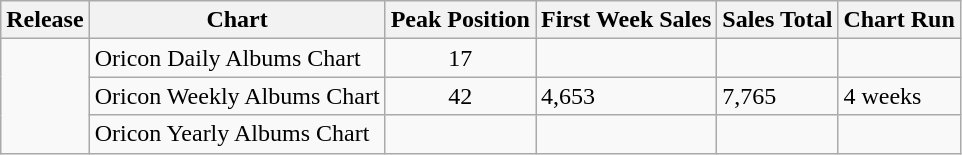<table class="wikitable">
<tr>
<th>Release</th>
<th>Chart</th>
<th>Peak Position</th>
<th>First Week Sales</th>
<th>Sales Total</th>
<th>Chart Run</th>
</tr>
<tr>
<td rowspan="3"></td>
<td>Oricon Daily Albums Chart</td>
<td align="center">17</td>
<td></td>
<td></td>
<td></td>
</tr>
<tr>
<td>Oricon Weekly Albums Chart</td>
<td align="center">42</td>
<td>4,653</td>
<td>7,765</td>
<td>4 weeks</td>
</tr>
<tr>
<td>Oricon Yearly Albums Chart</td>
<td align="center"></td>
<td></td>
<td></td>
<td></td>
</tr>
</table>
